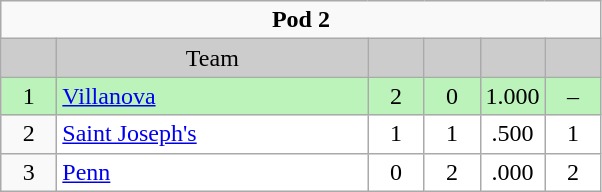<table class="wikitable" style="margin:1em; clear:right; text-align:left; line-height:normal; width=50%">
<tr>
<td style="text-align:center" colspan="7"><strong>Pod 2</strong></td>
</tr>
<tr>
<td style="text-align:center; background-color:#CCCCCC; width:30px"></td>
<td style="text-align:center; background-color:#CCCCCC; width:200px">Team</td>
<td style="text-align:center; background-color:#CCCCCC; width:30px"></td>
<td style="text-align:center; background-color:#CCCCCC; width:30px"></td>
<td style="text-align:center; background-color:#CCCCCC; width:30px"></td>
<td style="text-align:center; background-color:#CCCCCC; width:30px"></td>
</tr>
<tr>
<td style="text-align:center; background-color:#bbf3bb; width:30px">1</td>
<td style="text-align:left; background-color:#bbf3bb; width:150px"><a href='#'>Villanova</a></td>
<td style="text-align:center; background-color:#bbf3bb; width:30px">2</td>
<td style="text-align:center; background-color:#bbf3bb; width:30px">0</td>
<td style="text-align:center; background-color:#bbf3bb; width:30px">1.000</td>
<td style="text-align:center; background-color:#bbf3bb; width:30px">–</td>
</tr>
<tr>
<td style="text-align:center; width:30px">2</td>
<td style="text-align:left; background:white; width:150px"><a href='#'>Saint Joseph's</a></td>
<td style="text-align:center; background:white; width:30px">1</td>
<td style="text-align:center; background:white; width:30px">1</td>
<td style="text-align:center; background:white; width:30px">.500</td>
<td style="text-align:center; background:white; width:30px">1</td>
</tr>
<tr>
<td style="text-align:center; width:30px">3</td>
<td style="text-align:left; background:white; width:150px"><a href='#'>Penn</a></td>
<td style="text-align:center; background:white; width:30px">0</td>
<td style="text-align:center; background:white; width:30px">2</td>
<td style="text-align:center; background:white; width:30px">.000</td>
<td style="text-align:center; background:white; width:30px">2</td>
</tr>
</table>
